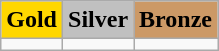<table class=wikitable>
<tr>
<td align=center bgcolor=gold> <strong>Gold</strong></td>
<td align=center bgcolor=silver> <strong>Silver</strong></td>
<td align=center bgcolor=cc9966> <strong>Bronze</strong></td>
</tr>
<tr>
<td></td>
<td></td>
<td></td>
</tr>
</table>
